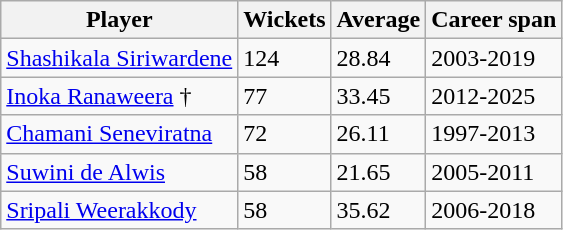<table class="wikitable">
<tr>
<th>Player</th>
<th>Wickets</th>
<th>Average</th>
<th>Career span</th>
</tr>
<tr>
<td><a href='#'>Shashikala Siriwardene</a></td>
<td>124</td>
<td>28.84</td>
<td>2003-2019</td>
</tr>
<tr>
<td><a href='#'>Inoka Ranaweera</a> †</td>
<td>77</td>
<td>33.45</td>
<td>2012-2025</td>
</tr>
<tr>
<td><a href='#'>Chamani Seneviratna</a></td>
<td>72</td>
<td>26.11</td>
<td>1997-2013</td>
</tr>
<tr>
<td><a href='#'>Suwini de Alwis</a></td>
<td>58</td>
<td>21.65</td>
<td>2005-2011</td>
</tr>
<tr>
<td><a href='#'>Sripali Weerakkody</a></td>
<td>58</td>
<td>35.62</td>
<td>2006-2018</td>
</tr>
</table>
